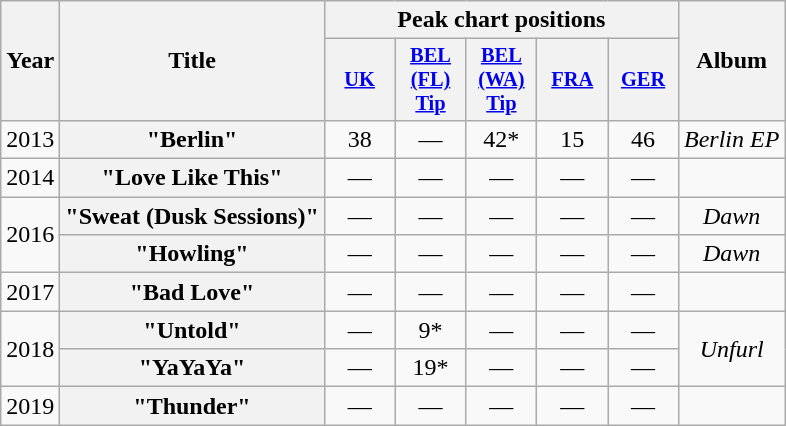<table class="wikitable plainrowheaders" style="text-align:center;">
<tr>
<th scope="col" rowspan="2">Year</th>
<th scope="col" rowspan="2">Title</th>
<th scope="col" colspan="5">Peak chart positions</th>
<th scope="col" rowspan="2">Album</th>
</tr>
<tr>
<th scope="col" style="width:3em;font-size:85%;"><a href='#'>UK</a><br></th>
<th scope="col" style="width:3em;font-size:85%;"><a href='#'>BEL<br>(FL)<br>Tip</a><br></th>
<th scope="col" style="width:3em;font-size:85%;"><a href='#'>BEL<br>(WA)<br>Tip</a><br></th>
<th scope="col" style="width:3em;font-size:85%;"><a href='#'>FRA</a><br></th>
<th scope="col" style="width:3em;font-size:85%;"><a href='#'>GER</a><br></th>
</tr>
<tr>
<td>2013</td>
<th scope="row">"Berlin"</th>
<td>38</td>
<td>—</td>
<td>42*</td>
<td>15</td>
<td>46</td>
<td><em>Berlin EP</em></td>
</tr>
<tr>
<td>2014</td>
<th scope="row">"Love Like This"</th>
<td>—</td>
<td>—</td>
<td>—</td>
<td>—</td>
<td>—</td>
<td></td>
</tr>
<tr>
<td rowspan="2">2016</td>
<th scope="row">"Sweat (Dusk Sessions)"</th>
<td>—</td>
<td>—</td>
<td>—</td>
<td>—</td>
<td>—</td>
<td><em>Dawn</em></td>
</tr>
<tr>
<th scope="row">"Howling"</th>
<td>—</td>
<td>—</td>
<td>—</td>
<td>—</td>
<td>—</td>
<td><em>Dawn</em></td>
</tr>
<tr>
<td>2017</td>
<th scope="row">"Bad Love"</th>
<td>—</td>
<td>—</td>
<td>—</td>
<td>—</td>
<td>—</td>
<td></td>
</tr>
<tr>
<td rowspan="2">2018</td>
<th scope="row">"Untold"</th>
<td>—</td>
<td>9*</td>
<td>—</td>
<td>—</td>
<td>—</td>
<td rowspan="2"><em>Unfurl</em></td>
</tr>
<tr>
<th scope="row">"YaYaYa"</th>
<td>—</td>
<td>19*</td>
<td>—</td>
<td>—</td>
<td>—</td>
</tr>
<tr>
<td>2019</td>
<th scope="row">"Thunder"</th>
<td>—</td>
<td>—</td>
<td>—</td>
<td>—</td>
<td>—</td>
<td></td>
</tr>
</table>
